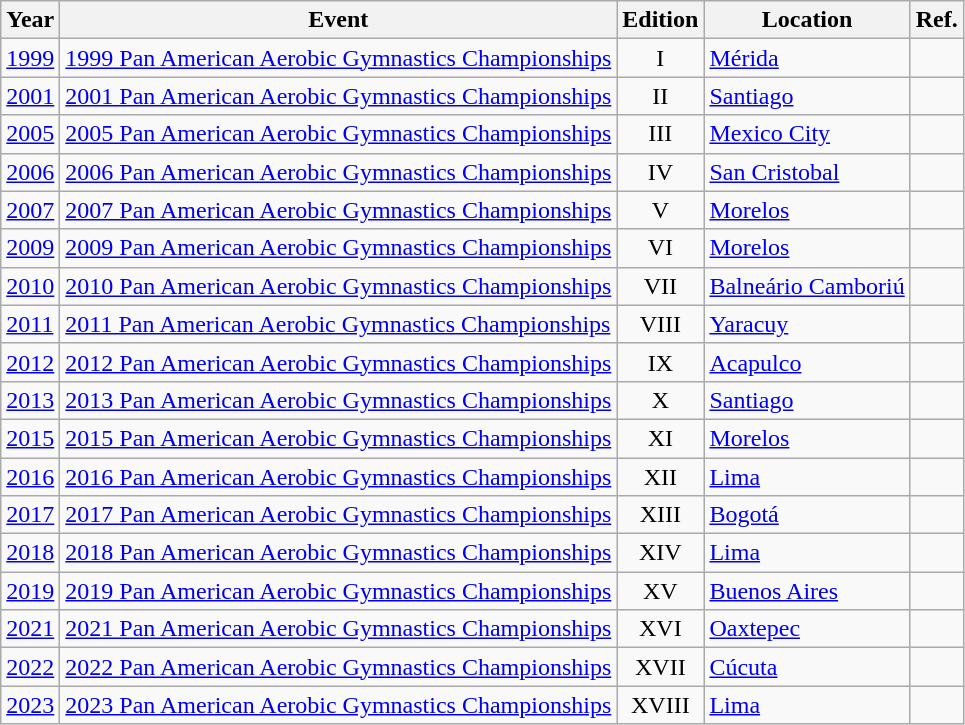<table class="wikitable">
<tr>
<th>Year</th>
<th>Event</th>
<th>Edition</th>
<th>Location</th>
<th>Ref.</th>
</tr>
<tr>
<td><a href='#'>1999</a></td>
<td><a href='#'>1999 Pan American Aerobic Gymnastics Championships</a></td>
<td align=center>I</td>
<td> <a href='#'>Mérida</a></td>
<td></td>
</tr>
<tr>
<td><a href='#'>2001</a></td>
<td><a href='#'>2001 Pan American Aerobic Gymnastics Championships</a></td>
<td align=center>II</td>
<td> <a href='#'>Santiago</a></td>
<td></td>
</tr>
<tr>
<td><a href='#'>2005</a></td>
<td><a href='#'>2005 Pan American Aerobic Gymnastics Championships</a></td>
<td align=center>III</td>
<td> <a href='#'>Mexico City</a></td>
<td></td>
</tr>
<tr>
<td><a href='#'>2006</a></td>
<td><a href='#'>2006 Pan American Aerobic Gymnastics Championships</a></td>
<td align=center>IV</td>
<td> <a href='#'>San Cristobal</a></td>
<td></td>
</tr>
<tr>
<td><a href='#'>2007</a></td>
<td><a href='#'>2007 Pan American Aerobic Gymnastics Championships</a></td>
<td align=center>V</td>
<td> <a href='#'>Morelos</a></td>
<td></td>
</tr>
<tr>
<td><a href='#'>2009</a></td>
<td><a href='#'>2009 Pan American Aerobic Gymnastics Championships</a></td>
<td align=center>VI</td>
<td> <a href='#'>Morelos</a></td>
<td></td>
</tr>
<tr>
<td><a href='#'>2010</a></td>
<td><a href='#'>2010 Pan American Aerobic Gymnastics Championships</a></td>
<td align=center>VII</td>
<td> <a href='#'>Balneário Camboriú</a></td>
<td></td>
</tr>
<tr>
<td><a href='#'>2011</a></td>
<td><a href='#'>2011 Pan American Aerobic Gymnastics Championships</a></td>
<td align=center>VIII</td>
<td> <a href='#'>Yaracuy</a></td>
<td></td>
</tr>
<tr>
<td><a href='#'>2012</a></td>
<td><a href='#'>2012 Pan American Aerobic Gymnastics Championships</a></td>
<td align=center>IX</td>
<td> <a href='#'>Acapulco</a></td>
<td></td>
</tr>
<tr>
<td><a href='#'>2013</a></td>
<td><a href='#'>2013 Pan American Aerobic Gymnastics Championships</a></td>
<td align=center>X</td>
<td> <a href='#'>Santiago</a></td>
<td></td>
</tr>
<tr>
<td><a href='#'>2015</a></td>
<td><a href='#'>2015 Pan American Aerobic Gymnastics Championships</a></td>
<td align=center>XI</td>
<td> <a href='#'>Morelos</a></td>
<td></td>
</tr>
<tr>
<td><a href='#'>2016</a></td>
<td><a href='#'>2016 Pan American Aerobic Gymnastics Championships</a></td>
<td align=center>XII</td>
<td> <a href='#'>Lima</a></td>
<td></td>
</tr>
<tr>
<td><a href='#'>2017</a></td>
<td><a href='#'>2017 Pan American Aerobic Gymnastics Championships</a></td>
<td align=center>XIII</td>
<td> <a href='#'>Bogotá</a></td>
<td></td>
</tr>
<tr>
<td><a href='#'>2018</a></td>
<td><a href='#'>2018 Pan American Aerobic Gymnastics Championships</a></td>
<td align=center>XIV</td>
<td> <a href='#'>Lima</a></td>
<td></td>
</tr>
<tr>
<td><a href='#'>2019</a></td>
<td><a href='#'>2019 Pan American Aerobic Gymnastics Championships</a></td>
<td align=center>XV</td>
<td> <a href='#'>Buenos Aires</a></td>
<td></td>
</tr>
<tr>
<td><a href='#'>2021</a></td>
<td><a href='#'>2021 Pan American Aerobic Gymnastics Championships</a></td>
<td align=center>XVI</td>
<td> <a href='#'>Oaxtepec</a></td>
<td></td>
</tr>
<tr>
<td><a href='#'>2022</a></td>
<td><a href='#'>2022 Pan American Aerobic Gymnastics Championships</a></td>
<td align=center>XVII</td>
<td> <a href='#'>Cúcuta</a></td>
<td></td>
</tr>
<tr>
<td><a href='#'>2023</a></td>
<td><a href='#'>2023 Pan American Aerobic Gymnastics Championships</a></td>
<td align=center>XVIII</td>
<td> <a href='#'>Lima</a></td>
<td></td>
</tr>
</table>
